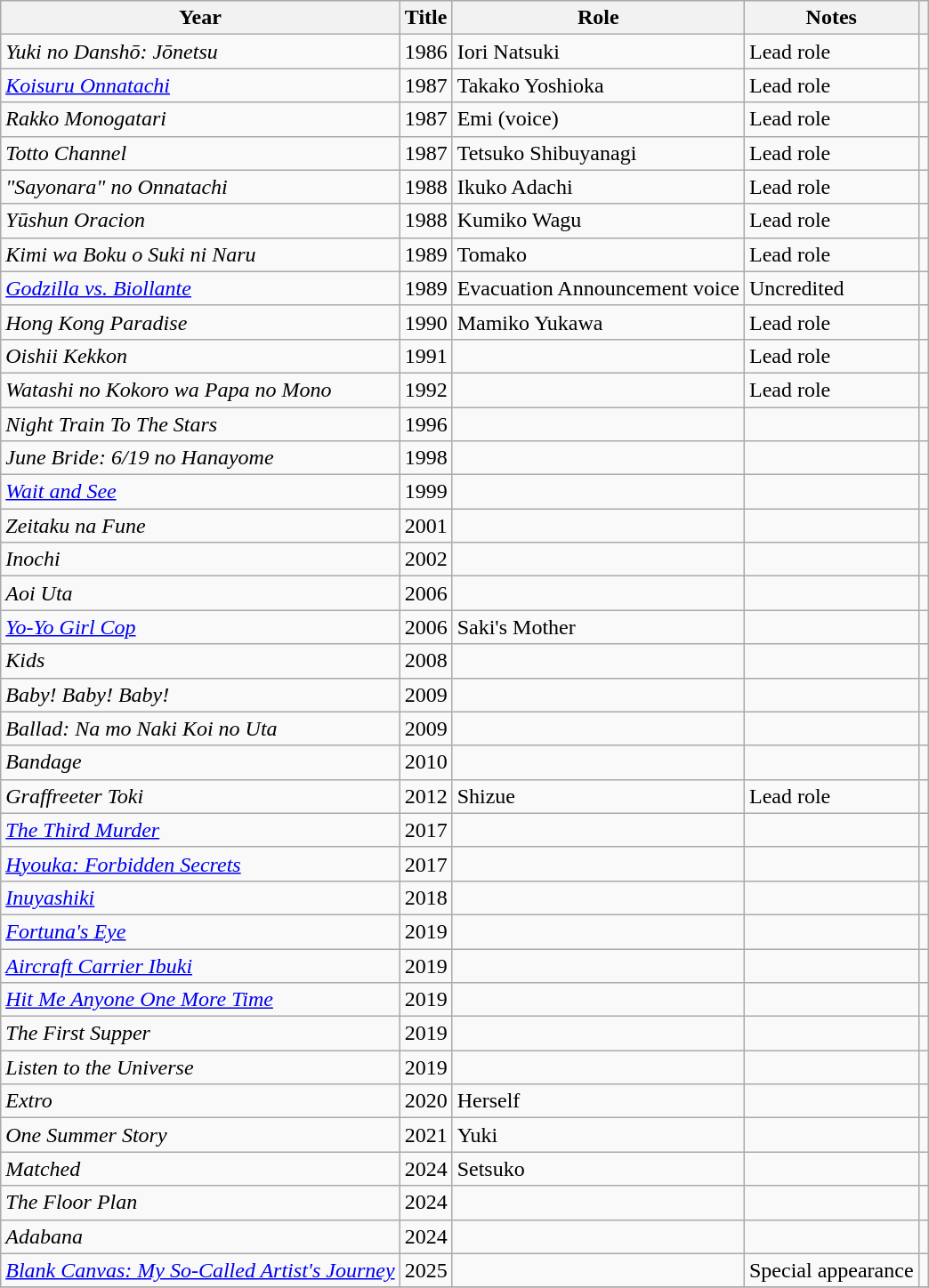<table class="wikitable sortable">
<tr>
<th>Year</th>
<th>Title</th>
<th>Role</th>
<th class="unsortable">Notes</th>
<th class="unsortable"></th>
</tr>
<tr>
<td><em>Yuki no Danshō: Jōnetsu</em></td>
<td>1986</td>
<td>Iori Natsuki</td>
<td>Lead role</td>
<td></td>
</tr>
<tr>
<td><em><a href='#'>Koisuru Onnatachi</a></em></td>
<td>1987</td>
<td>Takako Yoshioka</td>
<td>Lead role</td>
<td></td>
</tr>
<tr>
<td><em>Rakko Monogatari</em></td>
<td>1987</td>
<td>Emi (voice)</td>
<td>Lead role</td>
<td></td>
</tr>
<tr>
<td><em>Totto Channel</em></td>
<td>1987</td>
<td>Tetsuko Shibuyanagi</td>
<td>Lead role</td>
<td></td>
</tr>
<tr>
<td><em>"Sayonara" no Onnatachi</em></td>
<td>1988</td>
<td>Ikuko Adachi</td>
<td>Lead role</td>
<td></td>
</tr>
<tr>
<td><em>Yūshun Oracion</em></td>
<td>1988</td>
<td>Kumiko Wagu</td>
<td>Lead role</td>
<td></td>
</tr>
<tr>
<td><em>Kimi wa Boku o Suki ni Naru</em></td>
<td>1989</td>
<td>Tomako</td>
<td>Lead role</td>
<td></td>
</tr>
<tr>
<td><em><a href='#'>Godzilla vs. Biollante</a></em></td>
<td>1989</td>
<td>Evacuation Announcement voice</td>
<td>Uncredited</td>
<td></td>
</tr>
<tr>
<td><em>Hong Kong Paradise</em></td>
<td>1990</td>
<td>Mamiko Yukawa</td>
<td>Lead role</td>
<td></td>
</tr>
<tr>
<td><em>Oishii Kekkon</em></td>
<td>1991</td>
<td></td>
<td>Lead role</td>
<td></td>
</tr>
<tr>
<td><em>Watashi no Kokoro wa Papa no Mono</em></td>
<td>1992</td>
<td></td>
<td>Lead role</td>
<td></td>
</tr>
<tr>
<td><em>Night Train To The Stars</em></td>
<td>1996</td>
<td></td>
<td></td>
<td></td>
</tr>
<tr>
<td><em>June Bride: 6/19 no Hanayome</em></td>
<td>1998</td>
<td></td>
<td></td>
<td></td>
</tr>
<tr>
<td><em><a href='#'>Wait and See</a></em></td>
<td>1999</td>
<td></td>
<td></td>
<td></td>
</tr>
<tr>
<td><em>Zeitaku na Fune</em></td>
<td>2001</td>
<td></td>
<td></td>
<td></td>
</tr>
<tr>
<td><em>Inochi</em></td>
<td>2002</td>
<td></td>
<td></td>
<td></td>
</tr>
<tr>
<td><em>Aoi Uta</em></td>
<td>2006</td>
<td></td>
<td></td>
<td></td>
</tr>
<tr>
<td><em><a href='#'>Yo-Yo Girl Cop</a></em></td>
<td>2006</td>
<td>Saki's Mother</td>
<td></td>
<td></td>
</tr>
<tr>
<td><em>Kids</em></td>
<td>2008</td>
<td></td>
<td></td>
<td></td>
</tr>
<tr>
<td><em>Baby! Baby! Baby!</em></td>
<td>2009</td>
<td></td>
<td></td>
<td></td>
</tr>
<tr>
<td><em>Ballad: Na mo Naki Koi no Uta</em></td>
<td>2009</td>
<td></td>
<td></td>
<td></td>
</tr>
<tr>
<td><em>Bandage</em></td>
<td>2010</td>
<td></td>
<td></td>
<td></td>
</tr>
<tr>
<td><em>Graffreeter Toki</em></td>
<td>2012</td>
<td>Shizue</td>
<td>Lead role</td>
<td></td>
</tr>
<tr>
<td><em><a href='#'>The Third Murder</a></em></td>
<td>2017</td>
<td></td>
<td></td>
<td></td>
</tr>
<tr>
<td><em><a href='#'>Hyouka: Forbidden Secrets</a></em></td>
<td>2017</td>
<td></td>
<td></td>
<td></td>
</tr>
<tr>
<td><em><a href='#'>Inuyashiki</a></em></td>
<td>2018</td>
<td></td>
<td></td>
<td></td>
</tr>
<tr>
<td><em><a href='#'>Fortuna's Eye</a></em></td>
<td>2019</td>
<td></td>
<td></td>
<td></td>
</tr>
<tr>
<td><em><a href='#'>Aircraft Carrier Ibuki</a></em></td>
<td>2019</td>
<td></td>
<td></td>
<td></td>
</tr>
<tr>
<td><em><a href='#'>Hit Me Anyone One More Time</a></em></td>
<td>2019</td>
<td></td>
<td></td>
<td></td>
</tr>
<tr>
<td><em>The First Supper</em></td>
<td>2019</td>
<td></td>
<td></td>
<td></td>
</tr>
<tr>
<td><em>Listen to the Universe</em></td>
<td>2019</td>
<td></td>
<td></td>
<td></td>
</tr>
<tr>
<td><em>Extro</em></td>
<td>2020</td>
<td>Herself</td>
<td></td>
<td></td>
</tr>
<tr>
<td><em>One Summer Story</em></td>
<td>2021</td>
<td>Yuki</td>
<td></td>
<td></td>
</tr>
<tr>
<td><em>Matched</em></td>
<td>2024</td>
<td>Setsuko</td>
<td></td>
<td></td>
</tr>
<tr>
<td><em>The Floor Plan</em></td>
<td>2024</td>
<td></td>
<td></td>
<td></td>
</tr>
<tr>
<td><em>Adabana</em></td>
<td>2024</td>
<td></td>
<td></td>
<td></td>
</tr>
<tr>
<td><em><a href='#'>Blank Canvas: My So-Called Artist's Journey</a></em></td>
<td>2025</td>
<td></td>
<td>Special appearance</td>
<td></td>
</tr>
<tr>
</tr>
</table>
